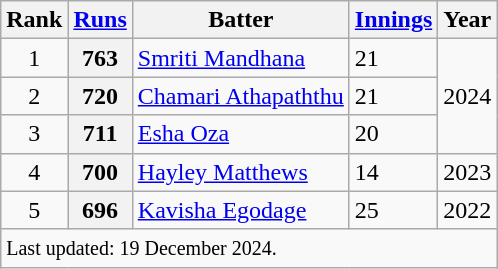<table class="wikitable sortable">
<tr>
<th>Rank</th>
<th><a href='#'>Runs</a></th>
<th>Batter</th>
<th><a href='#'>Innings</a></th>
<th>Year</th>
</tr>
<tr>
<td align=center>1</td>
<th scope="row">763</th>
<td> <a href='#'>Smriti Mandhana</a></td>
<td>21</td>
<td rowspan=3>2024</td>
</tr>
<tr>
<td align=center>2</td>
<th scope="row">720</th>
<td> <a href='#'>Chamari Athapaththu</a></td>
<td>21</td>
</tr>
<tr>
<td align=center>3</td>
<th scope="row">711</th>
<td> <a href='#'>Esha Oza</a></td>
<td>20</td>
</tr>
<tr>
<td align=center>4</td>
<th scope="row">700</th>
<td> <a href='#'>Hayley Matthews</a></td>
<td>14</td>
<td>2023</td>
</tr>
<tr>
<td align=center>5</td>
<th scope="row">696</th>
<td> <a href='#'>Kavisha Egodage</a></td>
<td>25</td>
<td>2022</td>
</tr>
<tr>
<td colspan="5" scope="row" style="text-align:left;"><small>Last updated: 19 December 2024.</small></td>
</tr>
</table>
